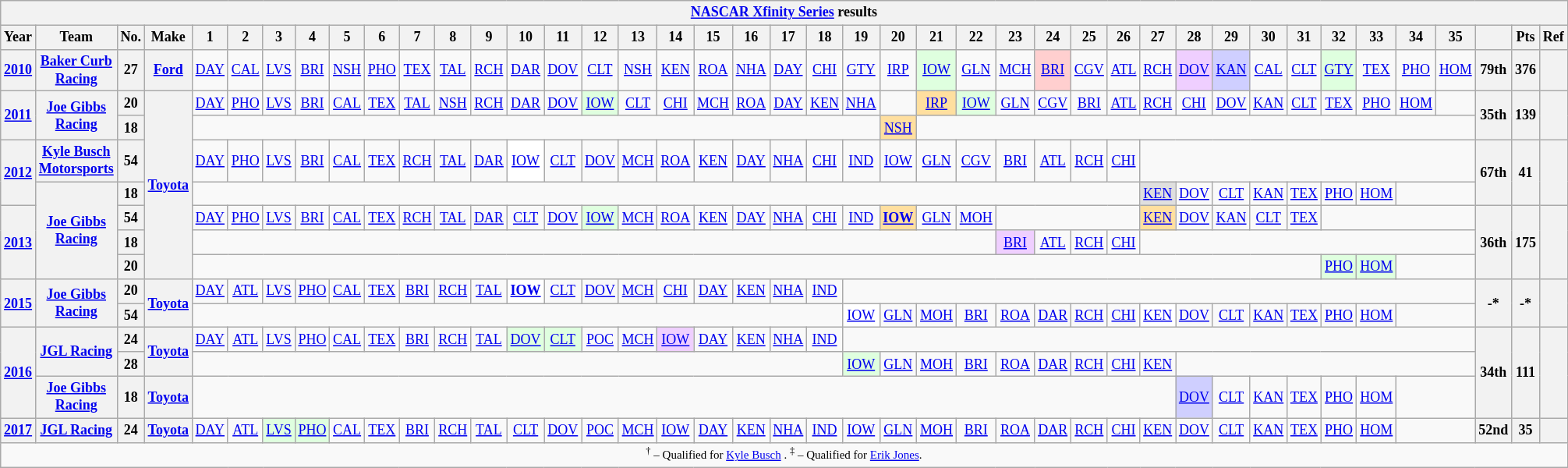<table class="wikitable" style="text-align:center; font-size:75%">
<tr>
<th colspan=42><a href='#'>NASCAR Xfinity Series</a> results</th>
</tr>
<tr>
<th>Year</th>
<th>Team</th>
<th>No.</th>
<th>Make</th>
<th>1</th>
<th>2</th>
<th>3</th>
<th>4</th>
<th>5</th>
<th>6</th>
<th>7</th>
<th>8</th>
<th>9</th>
<th>10</th>
<th>11</th>
<th>12</th>
<th>13</th>
<th>14</th>
<th>15</th>
<th>16</th>
<th>17</th>
<th>18</th>
<th>19</th>
<th>20</th>
<th>21</th>
<th>22</th>
<th>23</th>
<th>24</th>
<th>25</th>
<th>26</th>
<th>27</th>
<th>28</th>
<th>29</th>
<th>30</th>
<th>31</th>
<th>32</th>
<th>33</th>
<th>34</th>
<th>35</th>
<th></th>
<th>Pts</th>
<th>Ref</th>
</tr>
<tr>
<th><a href='#'>2010</a></th>
<th><a href='#'>Baker Curb Racing</a></th>
<th>27</th>
<th><a href='#'>Ford</a></th>
<td><a href='#'>DAY</a></td>
<td><a href='#'>CAL</a></td>
<td><a href='#'>LVS</a></td>
<td><a href='#'>BRI</a></td>
<td><a href='#'>NSH</a></td>
<td><a href='#'>PHO</a></td>
<td><a href='#'>TEX</a></td>
<td><a href='#'>TAL</a></td>
<td><a href='#'>RCH</a></td>
<td><a href='#'>DAR</a></td>
<td><a href='#'>DOV</a></td>
<td><a href='#'>CLT</a></td>
<td><a href='#'>NSH</a></td>
<td><a href='#'>KEN</a></td>
<td><a href='#'>ROA</a></td>
<td><a href='#'>NHA</a></td>
<td><a href='#'>DAY</a></td>
<td><a href='#'>CHI</a></td>
<td><a href='#'>GTY</a></td>
<td><a href='#'>IRP</a></td>
<td style="background:#DFFFDF;"><a href='#'>IOW</a><br></td>
<td><a href='#'>GLN</a></td>
<td><a href='#'>MCH</a></td>
<td style="background:#FFCFCF;"><a href='#'>BRI</a><br></td>
<td><a href='#'>CGV</a></td>
<td><a href='#'>ATL</a></td>
<td><a href='#'>RCH</a></td>
<td style="background:#EFCFFF;"><a href='#'>DOV</a><br></td>
<td style="background:#CFCFFF;"><a href='#'>KAN</a><br></td>
<td><a href='#'>CAL</a></td>
<td><a href='#'>CLT</a></td>
<td style="background:#DFFFDF;"><a href='#'>GTY</a><br></td>
<td><a href='#'>TEX</a></td>
<td><a href='#'>PHO</a></td>
<td><a href='#'>HOM</a></td>
<th>79th</th>
<th>376</th>
<th></th>
</tr>
<tr>
<th rowspan=2><a href='#'>2011</a></th>
<th rowspan=2><a href='#'>Joe Gibbs Racing</a></th>
<th>20</th>
<th rowspan=7><a href='#'>Toyota</a></th>
<td><a href='#'>DAY</a></td>
<td><a href='#'>PHO</a></td>
<td><a href='#'>LVS</a></td>
<td><a href='#'>BRI</a></td>
<td><a href='#'>CAL</a></td>
<td><a href='#'>TEX</a></td>
<td><a href='#'>TAL</a></td>
<td><a href='#'>NSH</a></td>
<td><a href='#'>RCH</a></td>
<td><a href='#'>DAR</a></td>
<td><a href='#'>DOV</a></td>
<td style="background:#DFFFDF;"><a href='#'>IOW</a><br></td>
<td><a href='#'>CLT</a></td>
<td><a href='#'>CHI</a></td>
<td><a href='#'>MCH</a></td>
<td><a href='#'>ROA</a></td>
<td><a href='#'>DAY</a></td>
<td><a href='#'>KEN</a></td>
<td><a href='#'>NHA</a></td>
<td></td>
<td style="background:#FFDF9F;"><a href='#'>IRP</a><br></td>
<td style="background:#DFFFDF;"><a href='#'>IOW</a><br></td>
<td><a href='#'>GLN</a></td>
<td><a href='#'>CGV</a></td>
<td><a href='#'>BRI</a></td>
<td><a href='#'>ATL</a></td>
<td><a href='#'>RCH</a></td>
<td><a href='#'>CHI</a></td>
<td><a href='#'>DOV</a></td>
<td><a href='#'>KAN</a></td>
<td><a href='#'>CLT</a></td>
<td><a href='#'>TEX</a></td>
<td><a href='#'>PHO</a></td>
<td><a href='#'>HOM</a></td>
<td></td>
<th rowspan=2>35th</th>
<th rowspan=2>139</th>
<th rowspan=2></th>
</tr>
<tr>
<th>18</th>
<td colspan=19></td>
<td style="background:#FFDF9F;"><a href='#'>NSH</a><br></td>
<td colspan=15></td>
</tr>
<tr>
<th rowspan=2><a href='#'>2012</a></th>
<th><a href='#'>Kyle Busch Motorsports</a></th>
<th>54</th>
<td><a href='#'>DAY</a></td>
<td><a href='#'>PHO</a></td>
<td><a href='#'>LVS</a></td>
<td><a href='#'>BRI</a></td>
<td><a href='#'>CAL</a></td>
<td><a href='#'>TEX</a></td>
<td><a href='#'>RCH</a></td>
<td><a href='#'>TAL</a></td>
<td><a href='#'>DAR</a></td>
<td style="background:#FFFFFF;"><a href='#'>IOW</a><br></td>
<td><a href='#'>CLT</a></td>
<td><a href='#'>DOV</a></td>
<td><a href='#'>MCH</a></td>
<td><a href='#'>ROA</a></td>
<td><a href='#'>KEN</a></td>
<td><a href='#'>DAY</a></td>
<td><a href='#'>NHA</a></td>
<td><a href='#'>CHI</a></td>
<td><a href='#'>IND</a></td>
<td><a href='#'>IOW</a></td>
<td><a href='#'>GLN</a></td>
<td><a href='#'>CGV</a></td>
<td><a href='#'>BRI</a></td>
<td><a href='#'>ATL</a></td>
<td><a href='#'>RCH</a></td>
<td><a href='#'>CHI</a></td>
<td colspan=9></td>
<th rowspan=2>67th</th>
<th rowspan=2>41</th>
<th rowspan=2></th>
</tr>
<tr>
<th rowspan=4><a href='#'>Joe Gibbs Racing</a></th>
<th>18</th>
<td colspan=26></td>
<td style="background:#DFDFDF;"><a href='#'>KEN</a><br></td>
<td><a href='#'>DOV</a></td>
<td><a href='#'>CLT</a></td>
<td><a href='#'>KAN</a></td>
<td><a href='#'>TEX</a></td>
<td><a href='#'>PHO</a></td>
<td><a href='#'>HOM</a></td>
<td colspan=2></td>
</tr>
<tr>
<th rowspan=3><a href='#'>2013</a></th>
<th>54</th>
<td><a href='#'>DAY</a></td>
<td><a href='#'>PHO</a></td>
<td><a href='#'>LVS</a></td>
<td><a href='#'>BRI</a></td>
<td><a href='#'>CAL</a></td>
<td><a href='#'>TEX</a></td>
<td><a href='#'>RCH</a></td>
<td><a href='#'>TAL</a></td>
<td><a href='#'>DAR</a></td>
<td><a href='#'>CLT</a></td>
<td><a href='#'>DOV</a></td>
<td style="background:#DFFFDF;"><a href='#'>IOW</a><br></td>
<td><a href='#'>MCH</a></td>
<td><a href='#'>ROA</a></td>
<td><a href='#'>KEN</a></td>
<td><a href='#'>DAY</a></td>
<td><a href='#'>NHA</a></td>
<td><a href='#'>CHI</a></td>
<td><a href='#'>IND</a></td>
<td style="background:#FFDF9F;"><strong><a href='#'>IOW</a></strong><br></td>
<td><a href='#'>GLN</a></td>
<td><a href='#'>MOH</a></td>
<td colspan=4></td>
<td style="background:#FFDF9F;"><a href='#'>KEN</a><br></td>
<td><a href='#'>DOV</a></td>
<td><a href='#'>KAN</a></td>
<td><a href='#'>CLT</a></td>
<td><a href='#'>TEX</a></td>
<td colspan=4></td>
<th rowspan=3>36th</th>
<th rowspan=3>175</th>
<th rowspan=3></th>
</tr>
<tr>
<th>18</th>
<td colspan=22></td>
<td style="background:#EFCFFF;"><a href='#'>BRI</a><br></td>
<td><a href='#'>ATL</a></td>
<td><a href='#'>RCH</a></td>
<td><a href='#'>CHI</a></td>
<td colspan=9></td>
</tr>
<tr>
<th>20</th>
<td colspan=31></td>
<td style="background:#DFFFDF;"><a href='#'>PHO</a><br></td>
<td style="background:#DFFFDF;"><a href='#'>HOM</a><br></td>
<td colspan=2></td>
</tr>
<tr>
<th rowspan=2><a href='#'>2015</a></th>
<th rowspan=2><a href='#'>Joe Gibbs Racing</a></th>
<th>20</th>
<th rowspan=2><a href='#'>Toyota</a></th>
<td><a href='#'>DAY</a></td>
<td><a href='#'>ATL</a></td>
<td><a href='#'>LVS</a></td>
<td><a href='#'>PHO</a></td>
<td><a href='#'>CAL</a></td>
<td><a href='#'>TEX</a></td>
<td><a href='#'>BRI</a></td>
<td><a href='#'>RCH</a></td>
<td><a href='#'>TAL</a></td>
<td style="background:#FFFFFF;"><strong><a href='#'>IOW</a></strong><br></td>
<td><a href='#'>CLT</a></td>
<td><a href='#'>DOV</a></td>
<td><a href='#'>MCH</a></td>
<td><a href='#'>CHI</a></td>
<td><a href='#'>DAY</a></td>
<td><a href='#'>KEN</a></td>
<td><a href='#'>NHA</a></td>
<td><a href='#'>IND</a></td>
<td colspan=17></td>
<th rowspan=2>-*</th>
<th rowspan=2>-*</th>
<th rowspan=2></th>
</tr>
<tr>
<th>54</th>
<td colspan=18></td>
<td style="background:#FFFFFF;"><a href='#'>IOW</a><br></td>
<td><a href='#'>GLN</a></td>
<td><a href='#'>MOH</a></td>
<td><a href='#'>BRI</a></td>
<td><a href='#'>ROA</a></td>
<td><a href='#'>DAR</a></td>
<td><a href='#'>RCH</a></td>
<td><a href='#'>CHI</a></td>
<td style="background:#FFFFFF;"><a href='#'>KEN</a><br></td>
<td><a href='#'>DOV</a></td>
<td><a href='#'>CLT</a></td>
<td><a href='#'>KAN</a></td>
<td><a href='#'>TEX</a></td>
<td><a href='#'>PHO</a></td>
<td><a href='#'>HOM</a></td>
<td colspan=2></td>
</tr>
<tr>
<th rowspan=3><a href='#'>2016</a></th>
<th rowspan=2><a href='#'>JGL Racing</a></th>
<th>24</th>
<th rowspan=2><a href='#'>Toyota</a></th>
<td><a href='#'>DAY</a></td>
<td><a href='#'>ATL</a></td>
<td><a href='#'>LVS</a></td>
<td><a href='#'>PHO</a></td>
<td><a href='#'>CAL</a></td>
<td><a href='#'>TEX</a></td>
<td><a href='#'>BRI</a></td>
<td><a href='#'>RCH</a></td>
<td><a href='#'>TAL</a></td>
<td style="background:#DFFFDF;"><a href='#'>DOV</a><br></td>
<td style="background:#DFFFDF;"><a href='#'>CLT</a><br></td>
<td><a href='#'>POC</a></td>
<td><a href='#'>MCH</a></td>
<td style="background:#EFCFFF;"><a href='#'>IOW</a><br></td>
<td><a href='#'>DAY</a></td>
<td><a href='#'>KEN</a></td>
<td><a href='#'>NHA</a></td>
<td><a href='#'>IND</a></td>
<td colspan=17></td>
<th rowspan=3>34th</th>
<th rowspan=3>111</th>
<th rowspan=3></th>
</tr>
<tr>
<th>28</th>
<td colspan=18></td>
<td style="background:#DFFFDF;"><a href='#'>IOW</a><br></td>
<td><a href='#'>GLN</a></td>
<td><a href='#'>MOH</a></td>
<td><a href='#'>BRI</a></td>
<td><a href='#'>ROA</a></td>
<td><a href='#'>DAR</a></td>
<td><a href='#'>RCH</a></td>
<td><a href='#'>CHI</a></td>
<td><a href='#'>KEN</a></td>
<td colspan=8></td>
</tr>
<tr>
<th><a href='#'>Joe Gibbs Racing</a></th>
<th>18</th>
<th><a href='#'>Toyota</a></th>
<td colspan=27></td>
<td style="background:#CFCFFF;"><a href='#'>DOV</a><br></td>
<td><a href='#'>CLT</a></td>
<td><a href='#'>KAN</a></td>
<td><a href='#'>TEX</a></td>
<td><a href='#'>PHO</a></td>
<td><a href='#'>HOM</a></td>
<td colspan=2></td>
</tr>
<tr>
<th><a href='#'>2017</a></th>
<th><a href='#'>JGL Racing</a></th>
<th>24</th>
<th><a href='#'>Toyota</a></th>
<td><a href='#'>DAY</a></td>
<td><a href='#'>ATL</a></td>
<td style="background:#DFFFDF;"><a href='#'>LVS</a><br></td>
<td style="background:#DFFFDF;"><a href='#'>PHO</a><br></td>
<td><a href='#'>CAL</a></td>
<td><a href='#'>TEX</a></td>
<td><a href='#'>BRI</a></td>
<td><a href='#'>RCH</a></td>
<td><a href='#'>TAL</a></td>
<td><a href='#'>CLT</a></td>
<td><a href='#'>DOV</a></td>
<td><a href='#'>POC</a></td>
<td><a href='#'>MCH</a></td>
<td><a href='#'>IOW</a></td>
<td><a href='#'>DAY</a></td>
<td><a href='#'>KEN</a></td>
<td><a href='#'>NHA</a></td>
<td><a href='#'>IND</a></td>
<td><a href='#'>IOW</a></td>
<td><a href='#'>GLN</a></td>
<td><a href='#'>MOH</a></td>
<td><a href='#'>BRI</a></td>
<td><a href='#'>ROA</a></td>
<td><a href='#'>DAR</a></td>
<td><a href='#'>RCH</a></td>
<td><a href='#'>CHI</a></td>
<td><a href='#'>KEN</a></td>
<td><a href='#'>DOV</a></td>
<td><a href='#'>CLT</a></td>
<td><a href='#'>KAN</a></td>
<td><a href='#'>TEX</a></td>
<td><a href='#'>PHO</a></td>
<td><a href='#'>HOM</a></td>
<td colspan=2></td>
<th>52nd</th>
<th>35</th>
<th></th>
</tr>
<tr>
<td colspan=42><small><sup>†</sup> – Qualified for <a href='#'>Kyle Busch</a> . <sup>‡</sup> – Qualified for <a href='#'>Erik Jones</a>.</small></td>
</tr>
</table>
